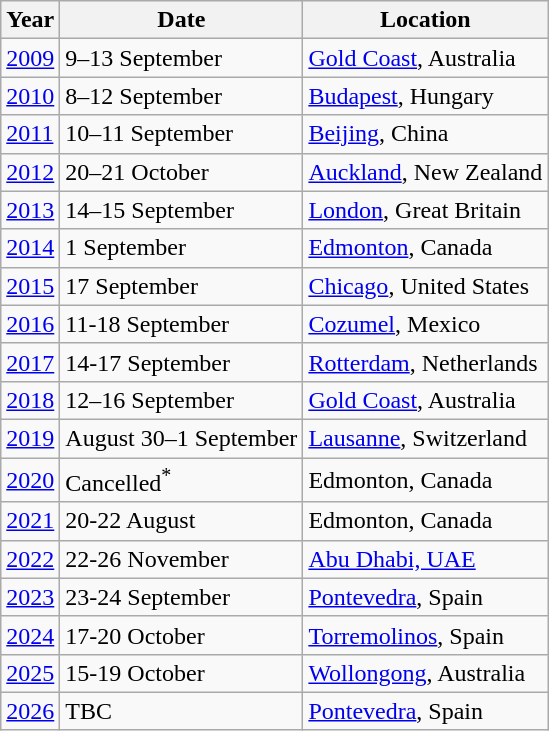<table class="wikitable">
<tr>
<th>Year</th>
<th>Date</th>
<th>Location</th>
</tr>
<tr>
<td><a href='#'>2009</a></td>
<td>9–13 September</td>
<td><a href='#'>Gold Coast</a>, Australia</td>
</tr>
<tr>
<td><a href='#'>2010</a></td>
<td>8–12 September</td>
<td><a href='#'>Budapest</a>, Hungary</td>
</tr>
<tr>
<td><a href='#'>2011</a></td>
<td>10–11 September</td>
<td><a href='#'>Beijing</a>, China</td>
</tr>
<tr>
<td><a href='#'>2012</a></td>
<td>20–21 October</td>
<td><a href='#'>Auckland</a>, New Zealand</td>
</tr>
<tr>
<td><a href='#'>2013</a></td>
<td>14–15 September</td>
<td><a href='#'>London</a>, Great Britain</td>
</tr>
<tr>
<td><a href='#'>2014</a></td>
<td>1 September</td>
<td><a href='#'>Edmonton</a>, Canada</td>
</tr>
<tr>
<td><a href='#'>2015</a></td>
<td>17 September</td>
<td><a href='#'>Chicago</a>, United States</td>
</tr>
<tr>
<td><a href='#'>2016</a></td>
<td>11-18 September</td>
<td><a href='#'>Cozumel</a>, Mexico</td>
</tr>
<tr>
<td><a href='#'>2017</a></td>
<td>14-17 September</td>
<td><a href='#'>Rotterdam</a>, Netherlands</td>
</tr>
<tr>
<td><a href='#'>2018</a></td>
<td>12–16 September</td>
<td><a href='#'>Gold Coast</a>, Australia</td>
</tr>
<tr>
<td><a href='#'>2019</a></td>
<td>August 30–1 September</td>
<td><a href='#'>Lausanne</a>, Switzerland</td>
</tr>
<tr>
<td><a href='#'>2020</a></td>
<td>Cancelled<sup>*</sup></td>
<td>Edmonton, Canada</td>
</tr>
<tr>
<td><a href='#'>2021</a></td>
<td>20-22 August</td>
<td>Edmonton, Canada</td>
</tr>
<tr>
<td><a href='#'>2022</a></td>
<td>22-26 November</td>
<td><a href='#'>Abu Dhabi, UAE</a></td>
</tr>
<tr>
<td><a href='#'>2023</a></td>
<td>23-24 September</td>
<td><a href='#'>Pontevedra</a>, Spain</td>
</tr>
<tr>
<td><a href='#'>2024</a></td>
<td>17-20 October</td>
<td><a href='#'>Torremolinos</a>, Spain</td>
</tr>
<tr>
<td><a href='#'>2025</a></td>
<td>15-19 October</td>
<td><a href='#'>Wollongong</a>, Australia</td>
</tr>
<tr>
<td><a href='#'>2026</a></td>
<td>TBC</td>
<td><a href='#'>Pontevedra</a>, Spain</td>
</tr>
</table>
